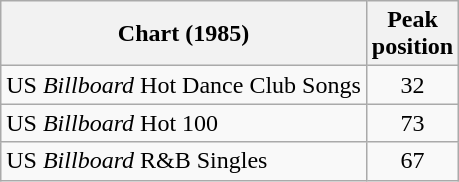<table class="wikitable">
<tr>
<th>Chart (1985)</th>
<th>Peak<br>position</th>
</tr>
<tr>
<td>US <em>Billboard</em> Hot Dance Club Songs</td>
<td style="text-align:center;">32</td>
</tr>
<tr>
<td>US <em>Billboard</em> Hot 100</td>
<td style="text-align:center;">73</td>
</tr>
<tr>
<td>US <em>Billboard</em> R&B Singles</td>
<td style="text-align:center;">67</td>
</tr>
</table>
